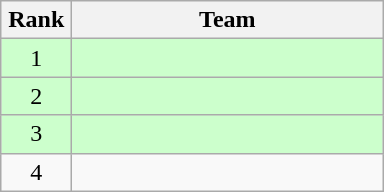<table class="wikitable" style="text-align: center;">
<tr>
<th width=40>Rank</th>
<th width=200>Team</th>
</tr>
<tr bgcolor=#ccffcc>
<td>1</td>
<td align=left></td>
</tr>
<tr bgcolor=#ccffcc>
<td>2</td>
<td align=left></td>
</tr>
<tr bgcolor=#ccffcc>
<td>3</td>
<td align=left></td>
</tr>
<tr>
<td>4</td>
<td align=left></td>
</tr>
</table>
